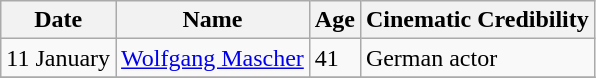<table class="wikitable">
<tr ">
<th>Date</th>
<th>Name</th>
<th>Age</th>
<th>Cinematic Credibility</th>
</tr>
<tr>
<td>11 January</td>
<td><a href='#'>Wolfgang Mascher</a></td>
<td>41</td>
<td>German actor</td>
</tr>
<tr>
</tr>
</table>
